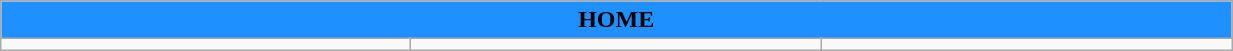<table class="wikitable collapsible collapsed" style="width:65%">
<tr>
<th colspan=6 ! style="color:black; background:dodgerblue">HOME</th>
</tr>
<tr>
<td></td>
<td></td>
<td></td>
</tr>
</table>
